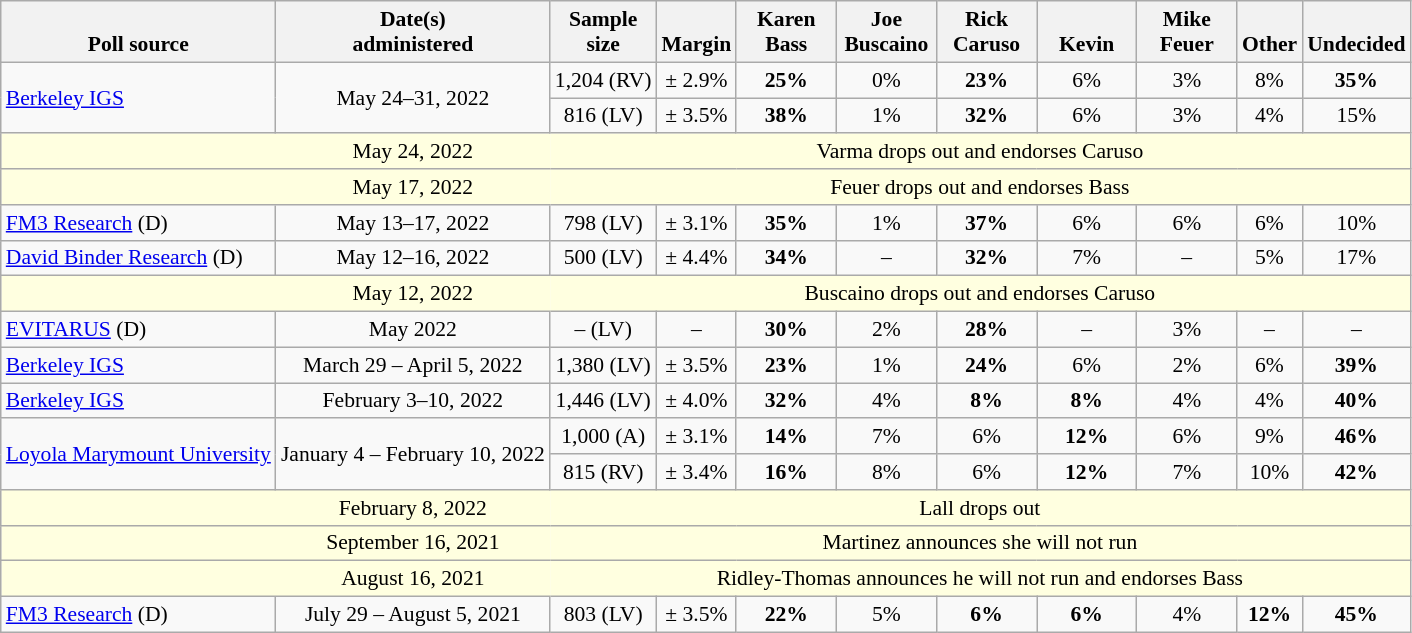<table class="wikitable" style="font-size:90%;text-align:center;">
<tr valign=bottom>
<th>Poll source</th>
<th>Date(s)<br>administered</th>
<th>Sample<br>size</th>
<th>Margin<br></th>
<th style="width:60px;">Karen<br>Bass</th>
<th style="width:60px;">Joe<br>Buscaino</th>
<th style="width:60px;">Rick<br>Caruso</th>
<th style="width:60px;">Kevin<br></th>
<th style="width:60px;">Mike<br>Feuer</th>
<th>Other</th>
<th>Undecided</th>
</tr>
<tr>
<td style="text-align:left;" rowspan="2"><a href='#'>Berkeley IGS</a></td>
<td rowspan="2">May 24–31, 2022</td>
<td>1,204 (RV)</td>
<td>± 2.9%</td>
<td><strong>25%</strong></td>
<td>0%</td>
<td><strong>23%</strong></td>
<td>6%</td>
<td>3%</td>
<td>8%</td>
<td><strong>35%</strong></td>
</tr>
<tr>
<td>816 (LV)</td>
<td>± 3.5%</td>
<td><strong>38%</strong></td>
<td>1%</td>
<td><strong>32%</strong></td>
<td>6%</td>
<td>3%</td>
<td>4%</td>
<td>15%</td>
</tr>
<tr>
<td style="border-right-style:hidden; background:lightyellow;"></td>
<td style="border-right-style:hidden; background:lightyellow;">May 24, 2022</td>
<td colspan="98" style="background:lightyellow;">Varma drops out and endorses Caruso</td>
</tr>
<tr>
<td style="border-right-style:hidden; background:lightyellow;"></td>
<td style="border-right-style:hidden; background:lightyellow;">May 17, 2022</td>
<td colspan="98" style="background:lightyellow;">Feuer drops out and endorses Bass</td>
</tr>
<tr>
<td style="text-align:left;"><a href='#'>FM3 Research</a> (D)</td>
<td>May 13–17, 2022</td>
<td>798 (LV)</td>
<td>± 3.1%</td>
<td><strong>35%</strong></td>
<td>1%</td>
<td><strong>37%</strong></td>
<td>6%</td>
<td>6%</td>
<td>6%</td>
<td>10%</td>
</tr>
<tr>
<td style="text-align:left;"><a href='#'>David Binder Research</a> (D)</td>
<td>May 12–16, 2022</td>
<td>500 (LV)</td>
<td>± 4.4%</td>
<td><strong>34%</strong></td>
<td>–</td>
<td><strong>32%</strong></td>
<td>7%</td>
<td>–</td>
<td>5%</td>
<td>17%</td>
</tr>
<tr>
<td style="border-right-style:hidden; background:lightyellow;"></td>
<td style="border-right-style:hidden; background:lightyellow;">May 12, 2022</td>
<td colspan="98" style="background:lightyellow;">Buscaino drops out and endorses Caruso</td>
</tr>
<tr>
<td style="text-align:left;"><a href='#'>EVITARUS</a> (D)</td>
<td>May 2022</td>
<td>– (LV)</td>
<td>–</td>
<td><strong>30%</strong></td>
<td>2%</td>
<td><strong>28%</strong></td>
<td>–</td>
<td>3%</td>
<td>–</td>
<td>–</td>
</tr>
<tr>
<td style="text-align:left;"><a href='#'>Berkeley IGS</a></td>
<td>March 29 – April 5, 2022</td>
<td>1,380 (LV)</td>
<td>± 3.5%</td>
<td><strong>23%</strong></td>
<td>1%</td>
<td><strong>24%</strong></td>
<td>6%</td>
<td>2%</td>
<td>6%</td>
<td><strong>39%</strong></td>
</tr>
<tr>
<td style="text-align:left;"><a href='#'>Berkeley IGS</a></td>
<td>February 3–10, 2022</td>
<td>1,446 (LV)</td>
<td>± 4.0%</td>
<td><strong>32%</strong></td>
<td>4%</td>
<td><strong>8%</strong></td>
<td><strong>8%</strong></td>
<td>4%</td>
<td>4%</td>
<td><strong>40%</strong></td>
</tr>
<tr>
<td style="text-align:left;" rowspan="2"><a href='#'>Loyola Marymount University</a></td>
<td rowspan="2">January 4 – February 10, 2022</td>
<td>1,000 (A)</td>
<td>± 3.1%</td>
<td><strong>14%</strong></td>
<td>7%</td>
<td>6%</td>
<td><strong>12%</strong></td>
<td>6%</td>
<td>9%</td>
<td><strong>46%</strong></td>
</tr>
<tr>
<td>815 (RV)</td>
<td>± 3.4%</td>
<td><strong>16%</strong></td>
<td>8%</td>
<td>6%</td>
<td><strong>12%</strong></td>
<td>7%</td>
<td>10%</td>
<td><strong>42%</strong></td>
</tr>
<tr>
<td style="border-right-style:hidden; background:lightyellow;"></td>
<td style="border-right-style:hidden; background:lightyellow;">February 8, 2022</td>
<td colspan="98" style="background:lightyellow;">Lall drops out</td>
</tr>
<tr>
<td style="border-right-style:hidden; background:lightyellow;"></td>
<td style="border-right-style:hidden; background:lightyellow;">September 16, 2021</td>
<td colspan="98" style="background:lightyellow;">Martinez announces she will not run</td>
</tr>
<tr>
<td style="border-right-style:hidden; background:lightyellow;"></td>
<td style="border-right-style:hidden; background:lightyellow;">August 16, 2021</td>
<td colspan="98" style="background:lightyellow;">Ridley-Thomas announces he will not run and endorses Bass</td>
</tr>
<tr>
<td style="text-align:left;"><a href='#'>FM3 Research</a> (D)</td>
<td>July 29 – August 5, 2021</td>
<td>803 (LV)</td>
<td>± 3.5%</td>
<td><strong>22%</strong></td>
<td>5%</td>
<td><strong>6%</strong></td>
<td><strong>6%</strong></td>
<td>4%</td>
<td><strong>12%</strong></td>
<td><strong>45%</strong></td>
</tr>
</table>
